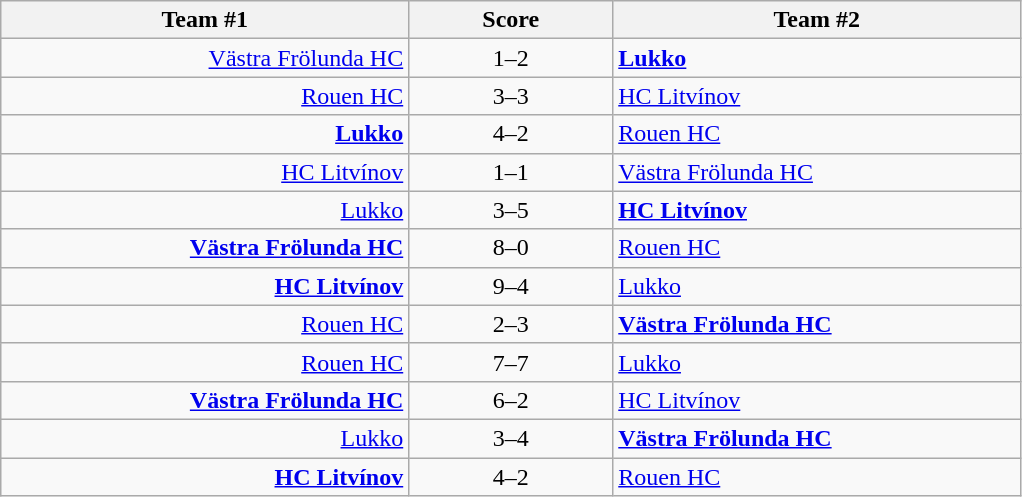<table class="wikitable" style="text-align: center;">
<tr>
<th width=22%>Team #1</th>
<th width=11%>Score</th>
<th width=22%>Team #2</th>
</tr>
<tr>
<td style="text-align: right;"><a href='#'>Västra Frölunda HC</a> </td>
<td>1–2</td>
<td style="text-align: left;"> <strong><a href='#'>Lukko</a></strong></td>
</tr>
<tr>
<td style="text-align: right;"><a href='#'>Rouen HC</a> </td>
<td>3–3</td>
<td style="text-align: left;"> <a href='#'>HC Litvínov</a></td>
</tr>
<tr>
<td style="text-align: right;"><strong><a href='#'>Lukko</a></strong> </td>
<td>4–2</td>
<td style="text-align: left;"> <a href='#'>Rouen HC</a></td>
</tr>
<tr>
<td style="text-align: right;"><a href='#'>HC Litvínov</a> </td>
<td>1–1</td>
<td style="text-align: left;"> <a href='#'>Västra Frölunda HC</a></td>
</tr>
<tr>
<td style="text-align: right;"><a href='#'>Lukko</a> </td>
<td>3–5</td>
<td style="text-align: left;"> <strong><a href='#'>HC Litvínov</a></strong></td>
</tr>
<tr>
<td style="text-align: right;"><strong><a href='#'>Västra Frölunda HC</a></strong> </td>
<td>8–0</td>
<td style="text-align: left;"> <a href='#'>Rouen HC</a></td>
</tr>
<tr>
<td style="text-align: right;"><strong><a href='#'>HC Litvínov</a></strong> </td>
<td>9–4</td>
<td style="text-align: left;"> <a href='#'>Lukko</a></td>
</tr>
<tr>
<td style="text-align: right;"><a href='#'>Rouen HC</a> </td>
<td>2–3</td>
<td style="text-align: left;"> <strong><a href='#'>Västra Frölunda HC</a></strong></td>
</tr>
<tr>
<td style="text-align: right;"><a href='#'>Rouen HC</a> </td>
<td>7–7</td>
<td style="text-align: left;"> <a href='#'>Lukko</a></td>
</tr>
<tr>
<td style="text-align: right;"><strong><a href='#'>Västra Frölunda HC</a></strong> </td>
<td>6–2</td>
<td style="text-align: left;"> <a href='#'>HC Litvínov</a></td>
</tr>
<tr>
<td style="text-align: right;"><a href='#'>Lukko</a> </td>
<td>3–4</td>
<td style="text-align: left;"> <strong><a href='#'>Västra Frölunda HC</a></strong></td>
</tr>
<tr>
<td style="text-align: right;"><strong><a href='#'>HC Litvínov</a></strong> </td>
<td>4–2</td>
<td style="text-align: left;"> <a href='#'>Rouen HC</a></td>
</tr>
</table>
